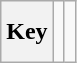<table class="wikitable" style="height:2.6em">
<tr>
<th>Key</th>
<td></td>
<td></td>
</tr>
</table>
